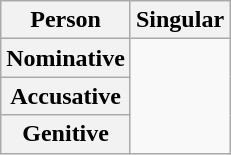<table class="wikitable">
<tr>
<th>Person</th>
<th>Singular</th>
</tr>
<tr>
<th>Nominative</th>
<td rowspan=3> <em></em></td>
</tr>
<tr>
<th>Accusative</th>
</tr>
<tr>
<th>Genitive</th>
</tr>
</table>
